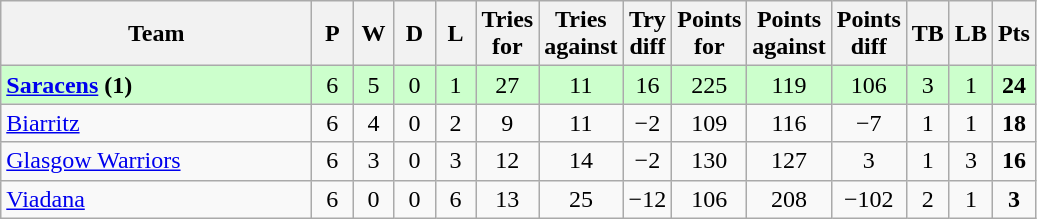<table class="wikitable" style="text-align: center;">
<tr>
<th width="200">Team</th>
<th width="20">P</th>
<th width="20">W</th>
<th width="20">D</th>
<th width="20">L</th>
<th width="20">Tries for</th>
<th width="20">Tries against</th>
<th width="20">Try diff</th>
<th width="20">Points for</th>
<th width="20">Points against</th>
<th width="25">Points diff</th>
<th width="20">TB</th>
<th width="20">LB</th>
<th width="20">Pts</th>
</tr>
<tr bgcolor="#ccffcc">
<td align=left> <strong><a href='#'>Saracens</a> (1)</strong></td>
<td>6</td>
<td>5</td>
<td>0</td>
<td>1</td>
<td>27</td>
<td>11</td>
<td>16</td>
<td>225</td>
<td>119</td>
<td>106</td>
<td>3</td>
<td>1</td>
<td><strong>24</strong></td>
</tr>
<tr>
<td align=left> <a href='#'>Biarritz</a></td>
<td>6</td>
<td>4</td>
<td>0</td>
<td>2</td>
<td>9</td>
<td>11</td>
<td>−2</td>
<td>109</td>
<td>116</td>
<td>−7</td>
<td>1</td>
<td>1</td>
<td><strong>18</strong></td>
</tr>
<tr>
<td align=left> <a href='#'>Glasgow Warriors</a></td>
<td>6</td>
<td>3</td>
<td>0</td>
<td>3</td>
<td>12</td>
<td>14</td>
<td>−2</td>
<td>130</td>
<td>127</td>
<td>3</td>
<td>1</td>
<td>3</td>
<td><strong>16</strong></td>
</tr>
<tr>
<td align=left> <a href='#'>Viadana</a></td>
<td>6</td>
<td>0</td>
<td>0</td>
<td>6</td>
<td>13</td>
<td>25</td>
<td>−12</td>
<td>106</td>
<td>208</td>
<td>−102</td>
<td>2</td>
<td>1</td>
<td><strong>3</strong></td>
</tr>
</table>
